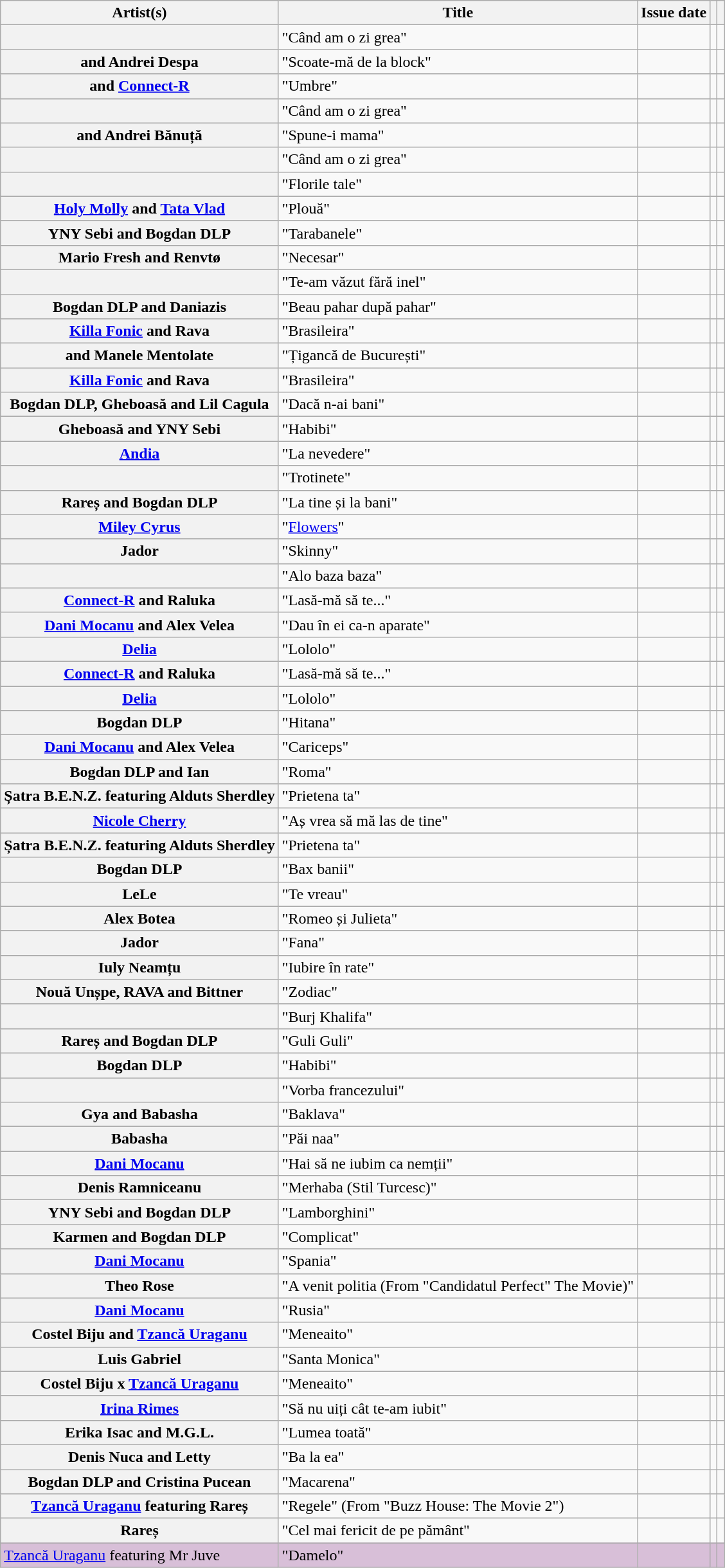<table class="wikitable sortable plainrowheaders">
<tr>
<th scope=col class="sortable">Artist(s)</th>
<th scope=col class="sortable">Title</th>
<th scope=col class="sortable">Issue date</th>
<th scope=col class="sortable"></th>
<th scope=col class="unsortable"></th>
</tr>
<tr>
<th scope="row"></th>
<td>"Când am o zi grea"</td>
<td></td>
<td></td>
<td></td>
</tr>
<tr>
<th scope="row"> and Andrei Despa</th>
<td>"Scoate-mă de la block"</td>
<td></td>
<td></td>
<td></td>
</tr>
<tr>
<th scope="row"> and <a href='#'>Connect-R</a></th>
<td>"Umbre"</td>
<td></td>
<td></td>
<td></td>
</tr>
<tr>
<th scope="row"></th>
<td>"Când am o zi grea"</td>
<td></td>
<td></td>
<td></td>
</tr>
<tr>
<th scope="row"> and Andrei Bănuță</th>
<td>"Spune-i mama"</td>
<td></td>
<td></td>
<td></td>
</tr>
<tr>
<th scope="row"></th>
<td>"Când am o zi grea"</td>
<td></td>
<td></td>
<td></td>
</tr>
<tr>
<th scope="row"></th>
<td>"Florile tale"</td>
<td></td>
<td></td>
<td></td>
</tr>
<tr>
<th scope="row"><a href='#'>Holy Molly</a> and <a href='#'>Tata Vlad</a></th>
<td>"Plouă"</td>
<td></td>
<td></td>
<td></td>
</tr>
<tr>
<th scope="row">YNY Sebi and Bogdan DLP</th>
<td>"Tarabanele"</td>
<td></td>
<td></td>
<td></td>
</tr>
<tr>
<th scope="row">Mario Fresh and Renvtø</th>
<td>"Necesar"</td>
<td></td>
<td></td>
<td></td>
</tr>
<tr>
<th scope="row"></th>
<td>"Te-am văzut fără inel"</td>
<td></td>
<td></td>
<td></td>
</tr>
<tr>
<th scope="row">Bogdan DLP and Daniazis</th>
<td>"Beau pahar după pahar"</td>
<td></td>
<td></td>
<td></td>
</tr>
<tr>
<th scope="row"><a href='#'>Killa Fonic</a> and Rava</th>
<td>"Brasileira"</td>
<td></td>
<td></td>
<td></td>
</tr>
<tr>
<th scope="row"> and Manele Mentolate</th>
<td>"Țigancă de București"</td>
<td></td>
<td></td>
<td></td>
</tr>
<tr>
<th scope="row"><a href='#'>Killa Fonic</a> and Rava</th>
<td>"Brasileira"</td>
<td></td>
<td></td>
<td></td>
</tr>
<tr>
<th scope="row">Bogdan DLP, Gheboasă and Lil Cagula</th>
<td>"Dacă n-ai bani"</td>
<td></td>
<td></td>
<td></td>
</tr>
<tr>
<th scope="row">Gheboasă and YNY Sebi</th>
<td>"Habibi"</td>
<td></td>
<td></td>
<td></td>
</tr>
<tr>
<th scope="row"><a href='#'>Andia</a></th>
<td>"La nevedere"</td>
<td></td>
<td></td>
<td></td>
</tr>
<tr>
<th scope="row"></th>
<td>"Trotinete"</td>
<td></td>
<td></td>
<td></td>
</tr>
<tr>
<th scope="row">Rareș and Bogdan DLP</th>
<td>"La tine și la bani"</td>
<td></td>
<td></td>
<td></td>
</tr>
<tr>
<th scope="row"><a href='#'>Miley Cyrus</a></th>
<td>"<a href='#'>Flowers</a>"</td>
<td></td>
<td></td>
<td></td>
</tr>
<tr>
<th scope="row">Jador</th>
<td>"Skinny"</td>
<td></td>
<td></td>
<td></td>
</tr>
<tr>
<th scope="row"></th>
<td>"Alo baza baza"</td>
<td></td>
<td></td>
<td></td>
</tr>
<tr>
<th scope="row"><a href='#'>Connect-R</a> and Raluka</th>
<td>"Lasă-mă să te..."</td>
<td></td>
<td></td>
<td></td>
</tr>
<tr>
<th scope="row"><a href='#'>Dani Mocanu</a> and Alex Velea</th>
<td>"Dau în ei ca-n aparate"</td>
<td></td>
<td></td>
<td></td>
</tr>
<tr>
<th scope="row"><a href='#'>Delia</a></th>
<td>"Lololo"</td>
<td></td>
<td></td>
<td></td>
</tr>
<tr>
<th scope="row"><a href='#'>Connect-R</a> and Raluka</th>
<td>"Lasă-mă să te..."</td>
<td></td>
<td></td>
<td></td>
</tr>
<tr>
<th scope="row"><a href='#'>Delia</a></th>
<td>"Lololo"</td>
<td></td>
<td></td>
<td></td>
</tr>
<tr>
<th scope="row">Bogdan DLP</th>
<td>"Hitana"</td>
<td></td>
<td></td>
<td></td>
</tr>
<tr>
<th scope="row"><a href='#'>Dani Mocanu</a> and Alex Velea</th>
<td>"Cariceps"</td>
<td></td>
<td></td>
<td></td>
</tr>
<tr>
<th scope="row">Bogdan DLP and Ian</th>
<td>"Roma"</td>
<td></td>
<td></td>
<td></td>
</tr>
<tr>
<th scope="row">Șatra B.E.N.Z. featuring Alduts Sherdley</th>
<td>"Prietena ta"</td>
<td></td>
<td></td>
<td></td>
</tr>
<tr>
<th scope="row"><a href='#'>Nicole Cherry</a></th>
<td>"Aș vrea să mă las de tine"</td>
<td></td>
<td></td>
<td></td>
</tr>
<tr>
<th scope="row">Șatra B.E.N.Z. featuring Alduts Sherdley</th>
<td>"Prietena ta"</td>
<td></td>
<td></td>
<td></td>
</tr>
<tr>
<th scope="row">Bogdan DLP</th>
<td>"Bax banii"</td>
<td></td>
<td></td>
<td></td>
</tr>
<tr>
<th scope="row">LeLe</th>
<td>"Te vreau"</td>
<td></td>
<td></td>
<td></td>
</tr>
<tr>
<th scope="row">Alex Botea</th>
<td>"Romeo și Julieta"</td>
<td></td>
<td></td>
<td></td>
</tr>
<tr>
<th scope="row">Jador</th>
<td>"Fana"</td>
<td></td>
<td></td>
<td></td>
</tr>
<tr>
<th scope="row">Iuly Neamțu</th>
<td>"Iubire în rate"</td>
<td></td>
<td></td>
<td></td>
</tr>
<tr>
<th scope="row">Nouă Unșpe, RAVA and Bittner</th>
<td>"Zodiac"</td>
<td></td>
<td></td>
<td></td>
</tr>
<tr>
<th scope="row"></th>
<td>"Burj Khalifa"</td>
<td></td>
<td></td>
<td></td>
</tr>
<tr>
<th scope="row">Rareș and Bogdan DLP</th>
<td>"Guli Guli"</td>
<td></td>
<td></td>
<td></td>
</tr>
<tr>
<th scope="row">Bogdan DLP</th>
<td>"Habibi"</td>
<td></td>
<td></td>
<td></td>
</tr>
<tr>
<th scope="row"></th>
<td>"Vorba francezului"</td>
<td></td>
<td></td>
<td></td>
</tr>
<tr>
<th scope="row">Gya and Babasha</th>
<td>"Baklava"</td>
<td></td>
<td></td>
<td></td>
</tr>
<tr>
<th scope="row">Babasha</th>
<td>"Păi naa"</td>
<td></td>
<td></td>
<td></td>
</tr>
<tr>
<th scope="row"><a href='#'>Dani Mocanu</a></th>
<td>"Hai să ne iubim ca nemții"</td>
<td></td>
<td></td>
<td></td>
</tr>
<tr>
<th scope="row">Denis Ramniceanu</th>
<td>"Merhaba (Stil Turcesc)"</td>
<td></td>
<td></td>
<td></td>
</tr>
<tr>
<th scope="row">YNY Sebi and Bogdan DLP</th>
<td>"Lamborghini"</td>
<td></td>
<td></td>
<td></td>
</tr>
<tr>
<th scope="row">Karmen and Bogdan DLP</th>
<td>"Complicat"</td>
<td></td>
<td></td>
<td></td>
</tr>
<tr>
<th scope="row"><a href='#'>Dani Mocanu</a></th>
<td>"Spania"</td>
<td></td>
<td></td>
<td></td>
</tr>
<tr>
<th scope="row">Theo Rose</th>
<td>"A venit politia (From "Candidatul Perfect" The Movie)"</td>
<td></td>
<td></td>
<td></td>
</tr>
<tr>
<th scope="row"><a href='#'>Dani Mocanu</a></th>
<td>"Rusia"</td>
<td></td>
<td></td>
<td></td>
</tr>
<tr>
<th scope="row">Costel Biju and <a href='#'>Tzancă Uraganu</a></th>
<td>"Meneaito"</td>
<td></td>
<td></td>
<td></td>
</tr>
<tr>
<th scope="row">Luis Gabriel</th>
<td>"Santa Monica"</td>
<td></td>
<td></td>
<td></td>
</tr>
<tr>
<th scope="row">Costel Biju x <a href='#'>Tzancă Uraganu</a></th>
<td>"Meneaito"</td>
<td></td>
<td></td>
<td></td>
</tr>
<tr>
<th scope="row"><a href='#'>Irina Rimes</a></th>
<td>"Să nu uiți cât te-am iubit"</td>
<td></td>
<td></td>
<td></td>
</tr>
<tr>
<th scope="row">Erika Isac and M.G.L.</th>
<td>"Lumea toată"</td>
<td></td>
<td></td>
<td></td>
</tr>
<tr>
<th scope="row">Denis Nuca and Letty</th>
<td>"Ba la ea"</td>
<td></td>
<td></td>
<td></td>
</tr>
<tr>
<th scope="row">Bogdan DLP and Cristina Pucean</th>
<td>"Macarena"</td>
<td></td>
<td></td>
<td></td>
</tr>
<tr>
<th scope="row"><a href='#'>Tzancă Uraganu</a> featuring Rareș</th>
<td>"Regele" (From "Buzz House: The Movie 2")</td>
<td></td>
<td></td>
<td></td>
</tr>
<tr>
<th scope="row">Rareș</th>
<td>"Cel mai fericit de pe pământ"</td>
<td></td>
<td></td>
<td></td>
</tr>
<tr style="background-color:#D8BFD8">
<td><a href='#'>Tzancă Uraganu</a> featuring Mr Juve</td>
<td>"Damelo"</td>
<td></td>
<td></td>
<td></td>
</tr>
</table>
